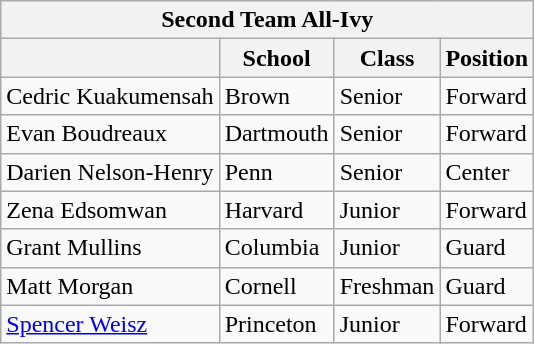<table class="wikitable">
<tr>
<th colspan="4">Second Team All-Ivy</th>
</tr>
<tr>
<th></th>
<th>School</th>
<th>Class</th>
<th>Position</th>
</tr>
<tr>
<td>Cedric Kuakumensah</td>
<td>Brown</td>
<td>Senior</td>
<td>Forward</td>
</tr>
<tr>
<td>Evan Boudreaux</td>
<td>Dartmouth</td>
<td>Senior</td>
<td>Forward</td>
</tr>
<tr>
<td>Darien Nelson-Henry</td>
<td>Penn</td>
<td>Senior</td>
<td>Center</td>
</tr>
<tr>
<td>Zena Edsomwan</td>
<td>Harvard</td>
<td>Junior</td>
<td>Forward</td>
</tr>
<tr>
<td>Grant Mullins</td>
<td>Columbia</td>
<td>Junior</td>
<td>Guard</td>
</tr>
<tr>
<td>Matt Morgan</td>
<td>Cornell</td>
<td>Freshman</td>
<td>Guard</td>
</tr>
<tr>
<td><a href='#'>Spencer Weisz</a></td>
<td>Princeton</td>
<td>Junior</td>
<td>Forward</td>
</tr>
</table>
